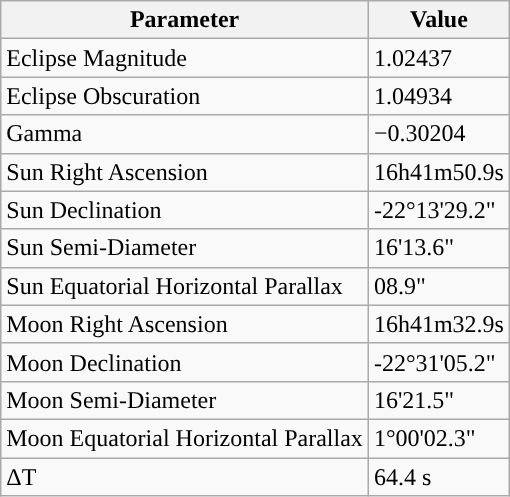<table class="wikitable">
<tr>
<th>Parameter</th>
<th>Value</th>
</tr>
<tr>
<td>Eclipse Magnitude</td>
<td>1.02437</td>
</tr>
<tr>
<td>Eclipse Obscuration</td>
<td>1.04934</td>
</tr>
<tr>
<td>Gamma</td>
<td>−0.30204</td>
</tr>
<tr>
<td>Sun Right Ascension</td>
<td>16h41m50.9s</td>
</tr>
<tr>
<td>Sun Declination</td>
<td>-22°13'29.2"</td>
</tr>
<tr>
<td>Sun Semi-Diameter</td>
<td>16'13.6"</td>
</tr>
<tr>
<td>Sun Equatorial Horizontal Parallax</td>
<td>08.9"</td>
</tr>
<tr>
<td>Moon Right Ascension</td>
<td>16h41m32.9s</td>
</tr>
<tr>
<td>Moon Declination</td>
<td>-22°31'05.2"</td>
</tr>
<tr>
<td>Moon Semi-Diameter</td>
<td>16'21.5"</td>
</tr>
<tr>
<td>Moon Equatorial Horizontal Parallax</td>
<td>1°00'02.3"</td>
</tr>
<tr>
<td>ΔT</td>
<td>64.4 s</td>
</tr>
</table>
